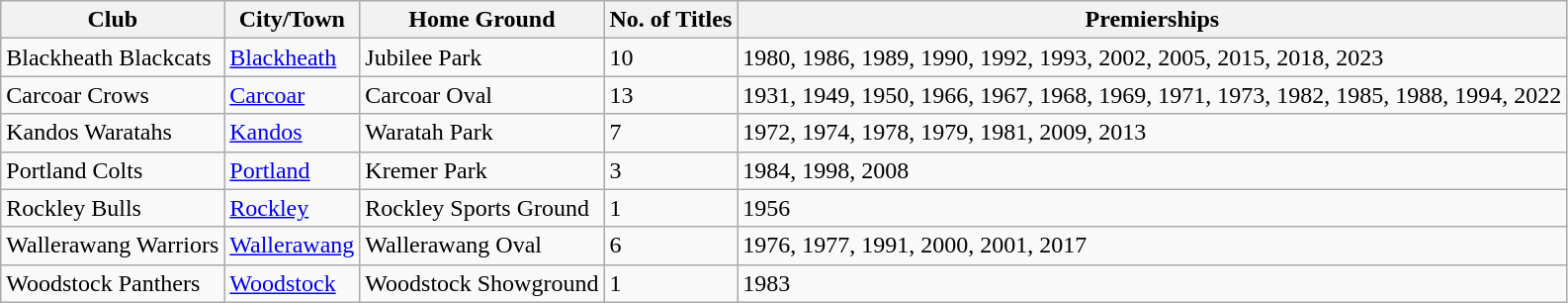<table class="wikitable" ->
<tr>
<th>Club</th>
<th>City/Town</th>
<th>Home Ground</th>
<th>No. of Titles</th>
<th>Premierships</th>
</tr>
<tr>
<td> Blackheath Blackcats</td>
<td><a href='#'>Blackheath</a></td>
<td>Jubilee Park</td>
<td>10</td>
<td>1980, 1986, 1989, 1990, 1992, 1993, 2002, 2005, 2015, 2018, 2023</td>
</tr>
<tr>
<td> Carcoar Crows</td>
<td><a href='#'>Carcoar</a></td>
<td>Carcoar Oval</td>
<td>13</td>
<td>1931, 1949, 1950, 1966, 1967, 1968, 1969, 1971, 1973, 1982, 1985, 1988, 1994, 2022</td>
</tr>
<tr>
<td> Kandos Waratahs</td>
<td><a href='#'>Kandos</a></td>
<td>Waratah Park</td>
<td>7</td>
<td>1972, 1974, 1978, 1979, 1981, 2009, 2013</td>
</tr>
<tr>
<td> Portland Colts</td>
<td><a href='#'>Portland</a></td>
<td>Kremer Park</td>
<td>3</td>
<td>1984, 1998, 2008</td>
</tr>
<tr>
<td> Rockley Bulls</td>
<td><a href='#'>Rockley</a></td>
<td>Rockley Sports Ground</td>
<td>1</td>
<td>1956</td>
</tr>
<tr>
<td> Wallerawang Warriors</td>
<td><a href='#'>Wallerawang</a></td>
<td>Wallerawang Oval</td>
<td>6</td>
<td>1976, 1977, 1991, 2000, 2001, 2017</td>
</tr>
<tr>
<td> Woodstock Panthers</td>
<td><a href='#'>Woodstock</a></td>
<td>Woodstock Showground</td>
<td>1</td>
<td>1983</td>
</tr>
</table>
